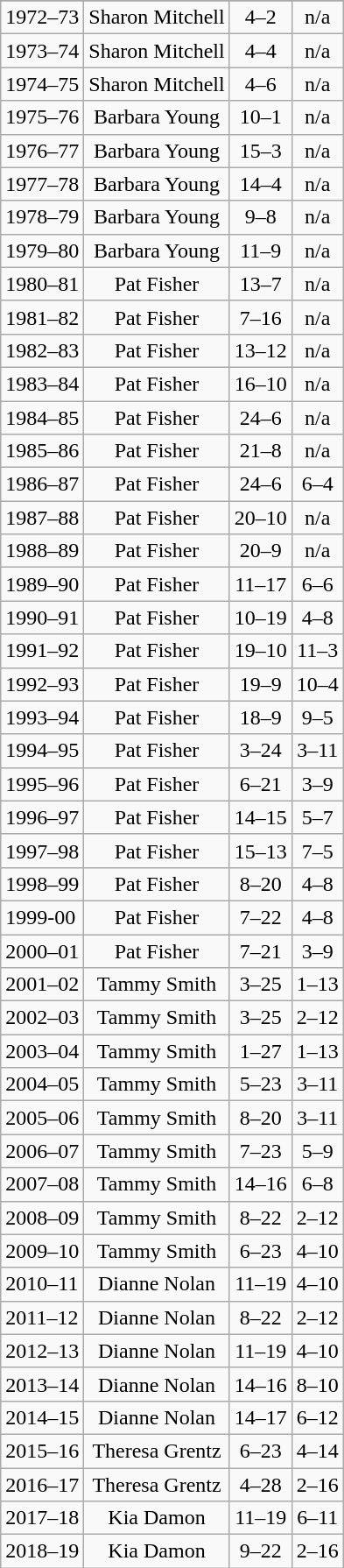<table class="wikitable" style="text-align:center">
<tr>
</tr>
<tr>
<td style="text-align:left">1972–73</td>
<td>Sharon Mitchell</td>
<td>4–2</td>
<td>n/a</td>
</tr>
<tr>
<td style="text-align:left">1973–74</td>
<td>Sharon Mitchell</td>
<td>4–4</td>
<td>n/a</td>
</tr>
<tr>
<td style="text-align:left">1974–75</td>
<td>Sharon Mitchell</td>
<td>4–6</td>
<td>n/a</td>
</tr>
<tr>
<td style="text-align:left">1975–76</td>
<td>Barbara Young</td>
<td>10–1</td>
<td>n/a</td>
</tr>
<tr>
<td style="text-align:left">1976–77</td>
<td>Barbara Young</td>
<td>15–3</td>
<td>n/a</td>
</tr>
<tr>
<td style="text-align:left">1977–78</td>
<td>Barbara Young</td>
<td>14–4</td>
<td>n/a</td>
</tr>
<tr>
<td style="text-align:left">1978–79</td>
<td>Barbara Young</td>
<td>9–8</td>
<td>n/a</td>
</tr>
<tr>
<td style="text-align:left">1979–80</td>
<td>Barbara Young</td>
<td>11–9</td>
<td>n/a</td>
</tr>
<tr>
<td style="text-align:left">1980–81</td>
<td>Pat Fisher</td>
<td>13–7</td>
<td>n/a</td>
</tr>
<tr>
<td style="text-align:left">1981–82</td>
<td>Pat Fisher</td>
<td>7–16</td>
<td>n/a</td>
</tr>
<tr>
<td style="text-align:left">1982–83</td>
<td>Pat Fisher</td>
<td>13–12</td>
<td>n/a</td>
</tr>
<tr>
<td style="text-align:left">1983–84</td>
<td>Pat Fisher</td>
<td>16–10</td>
<td>n/a</td>
</tr>
<tr>
<td style="text-align:left">1984–85</td>
<td>Pat Fisher</td>
<td>24–6</td>
<td>n/a</td>
</tr>
<tr>
<td style="text-align:left">1985–86</td>
<td>Pat Fisher</td>
<td>21–8</td>
<td>n/a</td>
</tr>
<tr>
<td style="text-align:left">1986–87</td>
<td>Pat Fisher</td>
<td>24–6</td>
<td>6–4</td>
</tr>
<tr>
<td style="text-align:left">1987–88</td>
<td>Pat Fisher</td>
<td>20–10</td>
<td>n/a</td>
</tr>
<tr>
<td style="text-align:left">1988–89</td>
<td>Pat Fisher</td>
<td>20–9</td>
<td>n/a</td>
</tr>
<tr>
<td style="text-align:left">1989–90</td>
<td>Pat Fisher</td>
<td>11–17</td>
<td>6–6</td>
</tr>
<tr>
<td style="text-align:left">1990–91</td>
<td>Pat Fisher</td>
<td>10–19</td>
<td>4–8</td>
</tr>
<tr>
<td style="text-align:left">1991–92</td>
<td>Pat Fisher</td>
<td>19–10</td>
<td>11–3</td>
</tr>
<tr>
<td style="text-align:left">1992–93</td>
<td>Pat Fisher</td>
<td>19–9</td>
<td>10–4</td>
</tr>
<tr>
<td style="text-align:left">1993–94</td>
<td>Pat Fisher</td>
<td>18–9</td>
<td>9–5</td>
</tr>
<tr>
<td style="text-align:left">1994–95</td>
<td>Pat Fisher</td>
<td>3–24</td>
<td>3–11</td>
</tr>
<tr>
<td style="text-align:left">1995–96</td>
<td>Pat Fisher</td>
<td>6–21</td>
<td>3–9</td>
</tr>
<tr>
<td style="text-align:left">1996–97</td>
<td>Pat Fisher</td>
<td>14–15</td>
<td>5–7</td>
</tr>
<tr>
<td style="text-align:left">1997–98</td>
<td>Pat Fisher</td>
<td>15–13</td>
<td>7–5</td>
</tr>
<tr>
<td style="text-align:left">1998–99</td>
<td>Pat Fisher</td>
<td>8–20</td>
<td>4–8</td>
</tr>
<tr>
<td style="text-align:left">1999-00</td>
<td>Pat Fisher</td>
<td>7–22</td>
<td>4–8</td>
</tr>
<tr>
<td style="text-align:left">2000–01</td>
<td>Pat Fisher</td>
<td>7–21</td>
<td>3–9</td>
</tr>
<tr>
<td style="text-align:left">2001–02</td>
<td>Tammy Smith</td>
<td>3–25</td>
<td>1–13</td>
</tr>
<tr>
<td style="text-align:left">2002–03</td>
<td>Tammy Smith</td>
<td>3–25</td>
<td>2–12</td>
</tr>
<tr>
<td style="text-align:left">2003–04</td>
<td>Tammy Smith</td>
<td>1–27</td>
<td>1–13</td>
</tr>
<tr>
<td style="text-align:left">2004–05</td>
<td>Tammy Smith</td>
<td>5–23</td>
<td>3–11</td>
</tr>
<tr>
<td style="text-align:left">2005–06</td>
<td>Tammy Smith</td>
<td>8–20</td>
<td>3–11</td>
</tr>
<tr>
<td style="text-align:left">2006–07</td>
<td>Tammy Smith</td>
<td>7–23</td>
<td>5–9</td>
</tr>
<tr>
<td style="text-align:left">2007–08</td>
<td>Tammy Smith</td>
<td>14–16</td>
<td>6–8</td>
</tr>
<tr>
<td style="text-align:left">2008–09</td>
<td>Tammy Smith</td>
<td>8–22</td>
<td>2–12</td>
</tr>
<tr>
<td style="text-align:left">2009–10</td>
<td>Tammy Smith</td>
<td>6–23</td>
<td>4–10</td>
</tr>
<tr>
<td style="text-align:left">2010–11</td>
<td>Dianne Nolan</td>
<td>11–19</td>
<td>4–10</td>
</tr>
<tr>
<td style="text-align:left">2011–12</td>
<td>Dianne Nolan</td>
<td>8–22</td>
<td>2–12</td>
</tr>
<tr>
<td style="text-align:left">2012–13</td>
<td>Dianne Nolan</td>
<td>11–19</td>
<td>4–10</td>
</tr>
<tr>
<td style="text-align:left">2013–14</td>
<td>Dianne Nolan</td>
<td>14–16</td>
<td>8–10</td>
</tr>
<tr>
<td style="text-align:left">2014–15</td>
<td>Dianne Nolan</td>
<td>14–17</td>
<td>6–12</td>
</tr>
<tr>
<td style="text-align:left">2015–16</td>
<td>Theresa Grentz</td>
<td>6–23</td>
<td>4–14</td>
</tr>
<tr>
<td style="text-align:left">2016–17</td>
<td>Theresa Grentz</td>
<td>4–28</td>
<td>2–16</td>
</tr>
<tr>
<td style="text-align:left">2017–18</td>
<td>Kia Damon</td>
<td>11–19</td>
<td>6–11</td>
</tr>
<tr>
<td style="text-align:left">2018–19</td>
<td>Kia Damon</td>
<td>9–22</td>
<td>2–16</td>
</tr>
</table>
